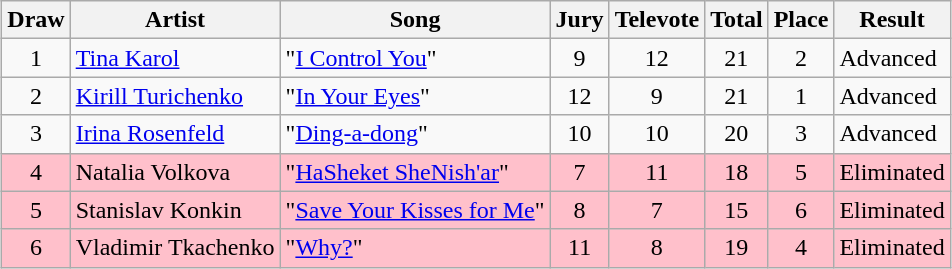<table class="sortable wikitable" style="margin: 1em auto 1em auto; text-align:center">
<tr>
<th>Draw</th>
<th>Artist</th>
<th>Song </th>
<th>Jury</th>
<th>Televote</th>
<th>Total</th>
<th>Place</th>
<th>Result</th>
</tr>
<tr>
<td>1</td>
<td align="left"><a href='#'>Tina Karol</a></td>
<td align="left">"<a href='#'>I Control You</a>" </td>
<td>9</td>
<td>12</td>
<td>21</td>
<td>2</td>
<td align="left">Advanced</td>
</tr>
<tr>
<td>2</td>
<td align="left"><a href='#'>Kirill Turichenko</a></td>
<td align="left">"<a href='#'>In Your Eyes</a>" </td>
<td>12</td>
<td>9</td>
<td>21</td>
<td>1</td>
<td align="left">Advanced</td>
</tr>
<tr>
<td>3</td>
<td align="left"><a href='#'>Irina Rosenfeld</a></td>
<td align="left">"<a href='#'>Ding-a-dong</a>" </td>
<td>10</td>
<td>10</td>
<td>20</td>
<td>3</td>
<td align="left">Advanced</td>
</tr>
<tr style="background:pink;">
<td>4</td>
<td align="left">Natalia Volkova</td>
<td align="left">"<a href='#'>HaSheket SheNish'ar</a>" </td>
<td>7</td>
<td>11</td>
<td>18</td>
<td>5</td>
<td align="left">Eliminated</td>
</tr>
<tr style="background:pink;">
<td>5</td>
<td align="left">Stanislav Konkin</td>
<td align="left">"<a href='#'>Save Your Kisses for Me</a>" </td>
<td>8</td>
<td>7</td>
<td>15</td>
<td>6</td>
<td align="left">Eliminated</td>
</tr>
<tr style="background:pink;">
<td>6</td>
<td align="left">Vladimir Tkachenko</td>
<td align="left">"<a href='#'>Why?</a>" </td>
<td>11</td>
<td>8</td>
<td>19</td>
<td>4</td>
<td align="left">Eliminated</td>
</tr>
</table>
